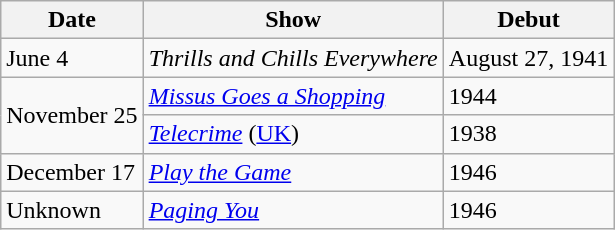<table class="wikitable">
<tr>
<th>Date</th>
<th>Show</th>
<th>Debut</th>
</tr>
<tr>
<td>June 4</td>
<td><em>Thrills and Chills Everywhere</em></td>
<td>August 27, 1941</td>
</tr>
<tr>
<td rowspan="2">November 25</td>
<td><em><a href='#'>Missus Goes a Shopping</a></em></td>
<td>1944</td>
</tr>
<tr>
<td><em><a href='#'>Telecrime</a></em> (<a href='#'>UK</a>)</td>
<td>1938</td>
</tr>
<tr>
<td>December 17</td>
<td><em><a href='#'>Play the Game</a></em></td>
<td>1946</td>
</tr>
<tr>
<td>Unknown</td>
<td><em><a href='#'>Paging You</a></em></td>
<td>1946</td>
</tr>
</table>
